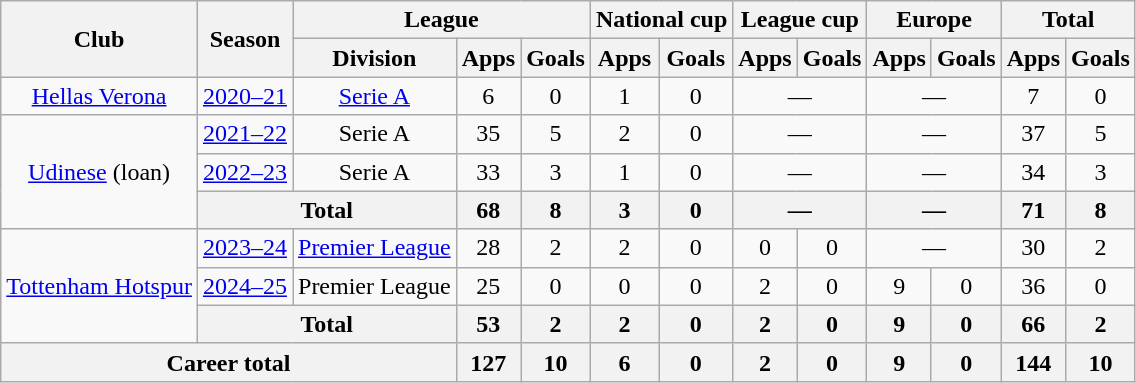<table class="wikitable" style="text-align:center">
<tr>
<th rowspan="2">Club</th>
<th rowspan="2">Season</th>
<th colspan="3">League</th>
<th colspan="2">National cup</th>
<th colspan="2">League cup</th>
<th colspan="2">Europe</th>
<th colspan="2">Total</th>
</tr>
<tr>
<th>Division</th>
<th>Apps</th>
<th>Goals</th>
<th>Apps</th>
<th>Goals</th>
<th>Apps</th>
<th>Goals</th>
<th>Apps</th>
<th>Goals</th>
<th>Apps</th>
<th>Goals</th>
</tr>
<tr>
<td><a href='#'>Hellas Verona</a></td>
<td><a href='#'>2020–21</a></td>
<td><a href='#'>Serie A</a></td>
<td>6</td>
<td>0</td>
<td>1</td>
<td>0</td>
<td colspan="2">—</td>
<td colspan="2">—</td>
<td>7</td>
<td>0</td>
</tr>
<tr>
<td rowspan="3"><a href='#'>Udinese</a> (loan)</td>
<td><a href='#'>2021–22</a></td>
<td>Serie A</td>
<td>35</td>
<td>5</td>
<td>2</td>
<td>0</td>
<td colspan="2">—</td>
<td colspan="2">—</td>
<td>37</td>
<td>5</td>
</tr>
<tr>
<td><a href='#'>2022–23</a></td>
<td>Serie A</td>
<td>33</td>
<td>3</td>
<td>1</td>
<td>0</td>
<td colspan="2">—</td>
<td colspan="2">—</td>
<td>34</td>
<td>3</td>
</tr>
<tr>
<th colspan="2">Total</th>
<th>68</th>
<th>8</th>
<th>3</th>
<th>0</th>
<th colspan="2">—</th>
<th colspan="2">—</th>
<th>71</th>
<th>8</th>
</tr>
<tr>
<td rowspan="3"><a href='#'>Tottenham Hotspur</a></td>
<td><a href='#'>2023–24</a></td>
<td><a href='#'>Premier League</a></td>
<td>28</td>
<td>2</td>
<td>2</td>
<td>0</td>
<td>0</td>
<td>0</td>
<td colspan="2">—</td>
<td>30</td>
<td>2</td>
</tr>
<tr>
<td><a href='#'>2024–25</a></td>
<td>Premier League</td>
<td>25</td>
<td>0</td>
<td>0</td>
<td>0</td>
<td>2</td>
<td>0</td>
<td>9</td>
<td>0</td>
<td>36</td>
<td>0</td>
</tr>
<tr>
<th colspan="2">Total</th>
<th>53</th>
<th>2</th>
<th>2</th>
<th>0</th>
<th>2</th>
<th>0</th>
<th>9</th>
<th>0</th>
<th>66</th>
<th>2</th>
</tr>
<tr>
<th colspan="3">Career total</th>
<th>127</th>
<th>10</th>
<th>6</th>
<th>0</th>
<th>2</th>
<th>0</th>
<th>9</th>
<th>0</th>
<th>144</th>
<th>10</th>
</tr>
</table>
